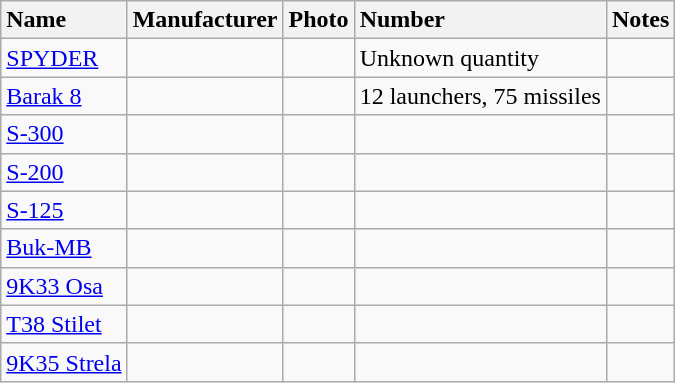<table class="wikitable">
<tr>
<th style="text-align:left;">Name</th>
<th style="text-align:left;">Manufacturer</th>
<th style="text-align:left;">Photo</th>
<th style="text-align:left;">Number</th>
<th style="text-align:left;">Notes</th>
</tr>
<tr>
<td><a href='#'>SPYDER</a></td>
<td></td>
<td></td>
<td>Unknown quantity</td>
<td></td>
</tr>
<tr>
<td><a href='#'>Barak 8</a></td>
<td></td>
<td></td>
<td>12 launchers, 75 missiles</td>
<td></td>
</tr>
<tr>
<td><a href='#'>S-300</a></td>
<td></td>
<td></td>
<td></td>
<td></td>
</tr>
<tr>
<td><a href='#'>S-200</a></td>
<td></td>
<td></td>
<td></td>
<td></td>
</tr>
<tr>
<td><a href='#'>S-125</a></td>
<td></td>
<td></td>
<td></td>
<td></td>
</tr>
<tr>
<td><a href='#'>Buk-MB</a></td>
<td></td>
<td></td>
<td></td>
<td></td>
</tr>
<tr>
<td><a href='#'>9K33 Osa</a></td>
<td></td>
<td></td>
<td></td>
<td></td>
</tr>
<tr>
<td><a href='#'>T38 Stilet</a></td>
<td></td>
<td></td>
<td></td>
<td></td>
</tr>
<tr>
<td><a href='#'>9K35 Strela</a></td>
<td></td>
<td></td>
<td></td>
<td></td>
</tr>
</table>
